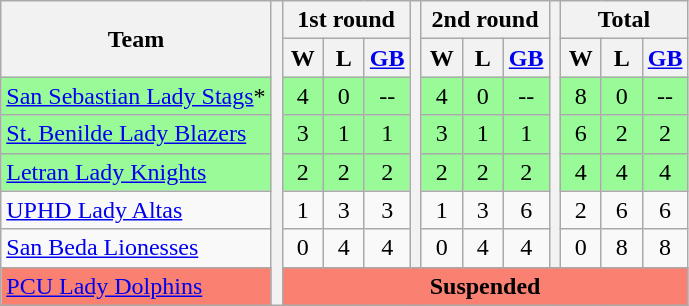<table class="wikitable" align="center"|>
<tr>
<th rowspan=2>Team</th>
<th rowspan=8></th>
<th colspan=3>1st round</th>
<th rowspan=7></th>
<th colspan=3>2nd round</th>
<th rowspan=7></th>
<th colspan=3>Total</th>
</tr>
<tr>
<th width=20px>W</th>
<th width=20px>L</th>
<th width=20px><a href='#'>GB</a></th>
<th width=20px>W</th>
<th width=20px>L</th>
<th width=20px><a href='#'>GB</a></th>
<th width=20px>W</th>
<th width=20px>L</th>
<th width=20px><a href='#'>GB</a></th>
</tr>
<tr align="center" bgcolor="#98fb98">
<td align="left"> <a href='#'>San Sebastian Lady Stags</a>*</td>
<td>4</td>
<td>0</td>
<td>--</td>
<td>4</td>
<td>0</td>
<td>--</td>
<td>8</td>
<td>0</td>
<td>--</td>
</tr>
<tr align="center" bgcolor="#98fb98">
<td align="left"> <a href='#'>St. Benilde Lady Blazers</a></td>
<td>3</td>
<td>1</td>
<td>1</td>
<td>3</td>
<td>1</td>
<td>1</td>
<td>6</td>
<td>2</td>
<td>2</td>
</tr>
<tr align="center" bgcolor="#98fb98">
<td align="left"> <a href='#'>Letran Lady Knights</a></td>
<td>2</td>
<td>2</td>
<td>2</td>
<td>2</td>
<td>2</td>
<td>2</td>
<td>4</td>
<td>4</td>
<td>4</td>
</tr>
<tr align="center">
<td align="left"> <a href='#'>UPHD Lady Altas</a></td>
<td>1</td>
<td>3</td>
<td>3</td>
<td>1</td>
<td>3</td>
<td>6</td>
<td>2</td>
<td>6</td>
<td>6</td>
</tr>
<tr align="center">
<td align="left"> <a href='#'>San Beda Lionesses</a></td>
<td>0</td>
<td>4</td>
<td>4</td>
<td>0</td>
<td>4</td>
<td>4</td>
<td>0</td>
<td>8</td>
<td>8</td>
</tr>
<tr align="center" bgcolor="#fa8072">
<td align="left"> <a href='#'>PCU Lady Dolphins</a></td>
<td colspan=12><strong>Suspended</strong></td>
</tr>
</table>
